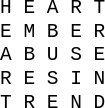<table style="font-family: monospace; margin: 0 0 0 0; line-height:90%">
<tr>
<td style="padding-left: 2em;">H E A R T</td>
</tr>
<tr>
<td style="padding-left: 2em;">E M B E R</td>
</tr>
<tr>
<td style="padding-left: 2em;">A B U S E</td>
</tr>
<tr>
<td style="padding-left: 2em;">R E S I N</td>
</tr>
<tr>
<td style="padding-left: 2em;">T R E N D</td>
</tr>
</table>
